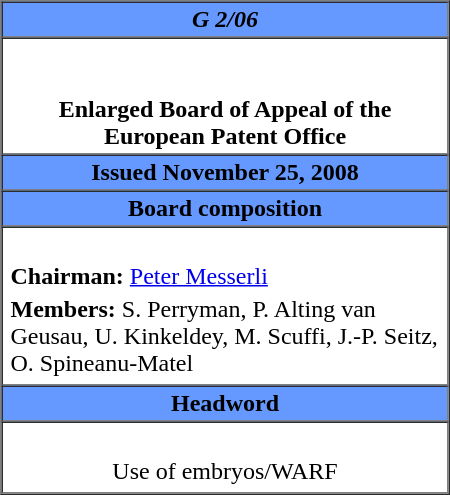<table cellpadding="2" cellspacing="0" border="1" align="right" style="margin-left: 0.5em" width=300px>
<tr>
<th bgcolor="6699FF"><strong><em>G 2/06</em></strong></th>
</tr>
<tr>
<td align="center"><br><br><strong>Enlarged Board of Appeal of the European Patent Office</strong></td>
</tr>
<tr>
<th bgcolor="6699FF">Issued November 25, 2008</th>
</tr>
<tr>
<th bgcolor="6699FF"><strong>Board composition</strong></th>
</tr>
<tr>
<td><br><table align="center">
<tr>
<td><strong>Chairman:</strong> <a href='#'>Peter Messerli</a></td>
</tr>
<tr>
<td><strong>Members:</strong> S. Perryman, P. Alting van Geusau, U. Kinkeldey, M. Scuffi, J.-P. Seitz, O. Spineanu-Matel</td>
</tr>
</table>
</td>
</tr>
<tr>
<th bgcolor="6699FF"><strong>Headword</strong></th>
</tr>
<tr>
<td><br><table align="center">
<tr>
<td>Use of embryos/WARF</td>
</tr>
</table>
</td>
</tr>
<tr>
</tr>
</table>
